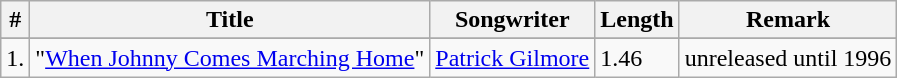<table class="wikitable">
<tr>
<th>#</th>
<th>Title</th>
<th>Songwriter</th>
<th>Length</th>
<th>Remark</th>
</tr>
<tr bgcolor="#ebf5ff">
</tr>
<tr>
<td>1.</td>
<td>"<a href='#'>When Johnny Comes Marching Home</a>"</td>
<td><a href='#'>Patrick Gilmore</a></td>
<td>1.46</td>
<td>unreleased until 1996</td>
</tr>
</table>
